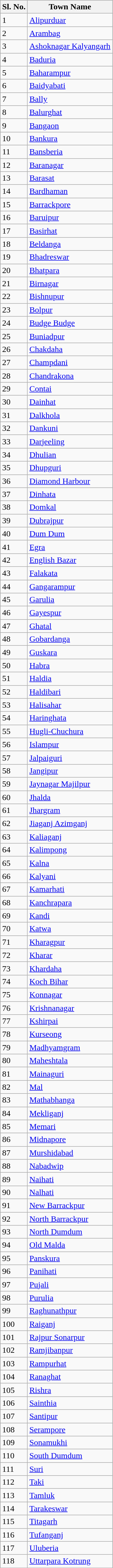<table class="wikitable">
<tr>
<th>Sl. No.</th>
<th>Town Name</th>
</tr>
<tr>
<td>1</td>
<td><a href='#'>Alipurduar</a></td>
</tr>
<tr>
<td>2</td>
<td><a href='#'>Arambag</a></td>
</tr>
<tr>
<td>3</td>
<td><a href='#'>Ashoknagar Kalyangarh</a></td>
</tr>
<tr>
<td>4</td>
<td><a href='#'>Baduria</a></td>
</tr>
<tr>
<td>5</td>
<td><a href='#'>Baharampur</a></td>
</tr>
<tr>
<td>6</td>
<td><a href='#'>Baidyabati</a></td>
</tr>
<tr>
<td>7</td>
<td><a href='#'>Bally</a></td>
</tr>
<tr>
<td>8</td>
<td><a href='#'>Balurghat</a></td>
</tr>
<tr>
<td>9</td>
<td><a href='#'>Bangaon</a></td>
</tr>
<tr>
<td>10</td>
<td><a href='#'>Bankura</a></td>
</tr>
<tr>
<td>11</td>
<td><a href='#'>Bansberia</a></td>
</tr>
<tr>
<td>12</td>
<td><a href='#'>Baranagar</a></td>
</tr>
<tr>
<td>13</td>
<td><a href='#'>Barasat</a></td>
</tr>
<tr>
<td>14</td>
<td><a href='#'>Bardhaman</a></td>
</tr>
<tr>
<td>15</td>
<td><a href='#'>Barrackpore</a></td>
</tr>
<tr>
<td>16</td>
<td><a href='#'>Baruipur</a></td>
</tr>
<tr>
<td>17</td>
<td><a href='#'>Basirhat</a></td>
</tr>
<tr>
<td>18</td>
<td><a href='#'>Beldanga</a></td>
</tr>
<tr>
<td>19</td>
<td><a href='#'>Bhadreswar</a></td>
</tr>
<tr>
<td>20</td>
<td><a href='#'>Bhatpara</a></td>
</tr>
<tr>
<td>21</td>
<td><a href='#'>Birnagar</a></td>
</tr>
<tr>
<td>22</td>
<td><a href='#'>Bishnupur</a></td>
</tr>
<tr>
<td>23</td>
<td><a href='#'>Bolpur</a></td>
</tr>
<tr>
<td>24</td>
<td><a href='#'>Budge Budge</a></td>
</tr>
<tr>
<td>25</td>
<td><a href='#'>Buniadpur</a></td>
</tr>
<tr>
<td>26</td>
<td><a href='#'>Chakdaha</a></td>
</tr>
<tr>
<td>27</td>
<td><a href='#'>Champdani</a></td>
</tr>
<tr>
<td>28</td>
<td><a href='#'>Chandrakona</a></td>
</tr>
<tr>
<td>29</td>
<td><a href='#'>Contai</a></td>
</tr>
<tr>
<td>30</td>
<td><a href='#'>Dainhat</a></td>
</tr>
<tr>
<td>31</td>
<td><a href='#'>Dalkhola</a></td>
</tr>
<tr>
<td>32</td>
<td><a href='#'>Dankuni</a></td>
</tr>
<tr>
<td>33</td>
<td><a href='#'>Darjeeling</a></td>
</tr>
<tr>
<td>34</td>
<td><a href='#'>Dhulian</a></td>
</tr>
<tr>
<td>35</td>
<td><a href='#'>Dhupguri</a></td>
</tr>
<tr>
<td>36</td>
<td><a href='#'>Diamond Harbour</a></td>
</tr>
<tr>
<td>37</td>
<td><a href='#'>Dinhata</a></td>
</tr>
<tr>
<td>38</td>
<td><a href='#'>Domkal</a></td>
</tr>
<tr>
<td>39</td>
<td><a href='#'>Dubrajpur</a></td>
</tr>
<tr>
<td>40</td>
<td><a href='#'>Dum Dum</a></td>
</tr>
<tr>
<td>41</td>
<td><a href='#'>Egra</a></td>
</tr>
<tr>
<td>42</td>
<td><a href='#'>English Bazar</a></td>
</tr>
<tr>
<td>43</td>
<td><a href='#'>Falakata</a></td>
</tr>
<tr>
<td>44</td>
<td><a href='#'>Gangarampur</a></td>
</tr>
<tr>
<td>45</td>
<td><a href='#'>Garulia</a></td>
</tr>
<tr>
<td>46</td>
<td><a href='#'>Gayespur</a></td>
</tr>
<tr>
<td>47</td>
<td><a href='#'>Ghatal</a></td>
</tr>
<tr>
<td>48</td>
<td><a href='#'>Gobardanga</a></td>
</tr>
<tr>
<td>49</td>
<td><a href='#'>Guskara</a></td>
</tr>
<tr>
<td>50</td>
<td><a href='#'>Habra</a></td>
</tr>
<tr>
<td>51</td>
<td><a href='#'>Haldia</a></td>
</tr>
<tr>
<td>52</td>
<td><a href='#'>Haldibari</a></td>
</tr>
<tr>
<td>53</td>
<td><a href='#'>Halisahar</a></td>
</tr>
<tr>
<td>54</td>
<td><a href='#'>Haringhata</a></td>
</tr>
<tr>
<td>55</td>
<td><a href='#'>Hugli-Chuchura</a></td>
</tr>
<tr>
<td>56</td>
<td><a href='#'>Islampur</a></td>
</tr>
<tr>
<td>57</td>
<td><a href='#'>Jalpaiguri</a></td>
</tr>
<tr>
<td>58</td>
<td><a href='#'>Jangipur</a></td>
</tr>
<tr>
<td>59</td>
<td><a href='#'>Jaynagar Majilpur</a></td>
</tr>
<tr>
<td>60</td>
<td><a href='#'>Jhalda</a></td>
</tr>
<tr>
<td>61</td>
<td><a href='#'>Jhargram</a></td>
</tr>
<tr>
<td>62</td>
<td><a href='#'>Jiaganj Azimganj</a></td>
</tr>
<tr>
<td>63</td>
<td><a href='#'>Kaliaganj</a></td>
</tr>
<tr>
<td>64</td>
<td><a href='#'>Kalimpong</a></td>
</tr>
<tr>
<td>65</td>
<td><a href='#'>Kalna</a></td>
</tr>
<tr>
<td>66</td>
<td><a href='#'>Kalyani</a></td>
</tr>
<tr>
<td>67</td>
<td><a href='#'>Kamarhati</a></td>
</tr>
<tr>
<td>68</td>
<td><a href='#'>Kanchrapara</a></td>
</tr>
<tr>
<td>69</td>
<td><a href='#'>Kandi</a></td>
</tr>
<tr>
<td>70</td>
<td><a href='#'>Katwa</a></td>
</tr>
<tr>
<td>71</td>
<td><a href='#'>Kharagpur</a></td>
</tr>
<tr>
<td>72</td>
<td><a href='#'>Kharar</a></td>
</tr>
<tr>
<td>73</td>
<td><a href='#'>Khardaha</a></td>
</tr>
<tr>
<td>74</td>
<td><a href='#'>Koch Bihar</a></td>
</tr>
<tr>
<td>75</td>
<td><a href='#'>Konnagar</a></td>
</tr>
<tr>
<td>76</td>
<td><a href='#'>Krishnanagar</a></td>
</tr>
<tr>
<td>77</td>
<td><a href='#'>Kshirpai</a></td>
</tr>
<tr>
<td>78</td>
<td><a href='#'>Kurseong</a></td>
</tr>
<tr>
<td>79</td>
<td><a href='#'>Madhyamgram</a></td>
</tr>
<tr>
<td>80</td>
<td><a href='#'>Maheshtala</a></td>
</tr>
<tr>
<td>81</td>
<td><a href='#'>Mainaguri</a></td>
</tr>
<tr>
<td>82</td>
<td><a href='#'>Mal</a></td>
</tr>
<tr>
<td>83</td>
<td><a href='#'>Mathabhanga</a></td>
</tr>
<tr>
<td>84</td>
<td><a href='#'>Mekliganj</a></td>
</tr>
<tr>
<td>85</td>
<td><a href='#'>Memari</a></td>
</tr>
<tr>
<td>86</td>
<td><a href='#'>Midnapore</a></td>
</tr>
<tr>
<td>87</td>
<td><a href='#'>Murshidabad</a></td>
</tr>
<tr>
<td>88</td>
<td><a href='#'>Nabadwip</a></td>
</tr>
<tr>
<td>89</td>
<td><a href='#'>Naihati</a></td>
</tr>
<tr>
<td>90</td>
<td><a href='#'>Nalhati</a></td>
</tr>
<tr>
<td>91</td>
<td><a href='#'>New Barrackpur</a></td>
</tr>
<tr>
<td>92</td>
<td><a href='#'>North Barrackpur</a></td>
</tr>
<tr>
<td>93</td>
<td><a href='#'>North Dumdum</a></td>
</tr>
<tr>
<td>94</td>
<td><a href='#'>Old Malda</a></td>
</tr>
<tr>
<td>95</td>
<td><a href='#'>Panskura</a></td>
</tr>
<tr>
<td>96</td>
<td><a href='#'>Panihati</a></td>
</tr>
<tr>
<td>97</td>
<td><a href='#'>Pujali</a></td>
</tr>
<tr>
<td>98</td>
<td><a href='#'>Purulia</a></td>
</tr>
<tr>
<td>99</td>
<td><a href='#'>Raghunathpur</a></td>
</tr>
<tr>
<td>100</td>
<td><a href='#'>Raiganj</a></td>
</tr>
<tr>
<td>101</td>
<td><a href='#'>Rajpur Sonarpur</a></td>
</tr>
<tr>
<td>102</td>
<td><a href='#'>Ramjibanpur</a></td>
</tr>
<tr>
<td>103</td>
<td><a href='#'>Rampurhat</a></td>
</tr>
<tr>
<td>104</td>
<td><a href='#'>Ranaghat</a></td>
</tr>
<tr>
<td>105</td>
<td><a href='#'>Rishra</a></td>
</tr>
<tr>
<td>106</td>
<td><a href='#'>Sainthia</a></td>
</tr>
<tr>
<td>107</td>
<td><a href='#'>Santipur</a></td>
</tr>
<tr>
<td>108</td>
<td><a href='#'>Serampore</a></td>
</tr>
<tr>
<td>109</td>
<td><a href='#'>Sonamukhi</a></td>
</tr>
<tr>
<td>110</td>
<td><a href='#'>South Dumdum</a></td>
</tr>
<tr>
<td>111</td>
<td><a href='#'>Suri</a></td>
</tr>
<tr>
<td>112</td>
<td><a href='#'>Taki</a></td>
</tr>
<tr>
<td>113</td>
<td><a href='#'>Tamluk</a></td>
</tr>
<tr>
<td>114</td>
<td><a href='#'>Tarakeswar</a></td>
</tr>
<tr>
<td>115</td>
<td><a href='#'>Titagarh</a></td>
</tr>
<tr>
<td>116</td>
<td><a href='#'>Tufanganj</a></td>
</tr>
<tr>
<td>117</td>
<td><a href='#'>Uluberia</a></td>
</tr>
<tr>
<td>118</td>
<td><a href='#'>Uttarpara Kotrung</a></td>
</tr>
</table>
